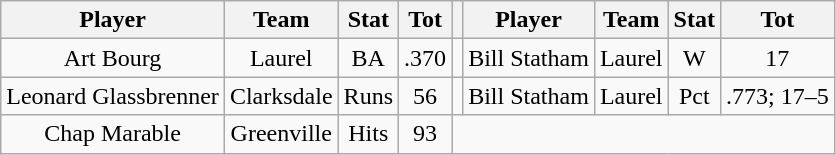<table class="wikitable" style="text-align:center">
<tr>
<th>Player</th>
<th>Team</th>
<th>Stat</th>
<th>Tot</th>
<th></th>
<th>Player</th>
<th>Team</th>
<th>Stat</th>
<th>Tot</th>
</tr>
<tr>
<td>Art Bourg</td>
<td>Laurel</td>
<td>BA</td>
<td>.370</td>
<td></td>
<td>Bill Statham</td>
<td>Laurel</td>
<td>W</td>
<td>17</td>
</tr>
<tr>
<td>Leonard Glassbrenner</td>
<td>Clarksdale</td>
<td>Runs</td>
<td>56</td>
<td></td>
<td>Bill Statham</td>
<td>Laurel</td>
<td>Pct</td>
<td>.773; 17–5</td>
</tr>
<tr>
<td>Chap Marable</td>
<td>Greenville</td>
<td>Hits</td>
<td>93</td>
</tr>
</table>
